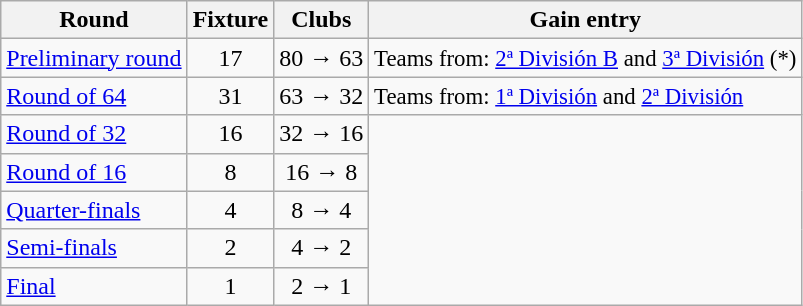<table class="wikitable">
<tr>
<th>Round</th>
<th>Fixture</th>
<th>Clubs</th>
<th>Gain entry</th>
</tr>
<tr>
<td><a href='#'>Preliminary round</a></td>
<td align=center>17</td>
<td align=center>80 → 63</td>
<td style="font-size:95%;">Teams from: <a href='#'>2ª División B</a> and <a href='#'>3ª División</a> (*)</td>
</tr>
<tr>
<td><a href='#'>Round of 64</a></td>
<td align=center>31</td>
<td align=center>63 → 32</td>
<td style="font-size:95%;">Teams from: <a href='#'>1ª División</a> and <a href='#'>2ª División</a></td>
</tr>
<tr>
<td><a href='#'>Round of 32</a></td>
<td align=center>16</td>
<td align=center>32 → 16</td>
</tr>
<tr>
<td><a href='#'>Round of 16</a></td>
<td align=center>8</td>
<td align=center>16 → 8</td>
</tr>
<tr>
<td><a href='#'>Quarter-finals</a></td>
<td align=center>4</td>
<td align=center>8 → 4</td>
</tr>
<tr>
<td><a href='#'>Semi-finals</a></td>
<td align=center>2</td>
<td align=center>4 → 2</td>
</tr>
<tr>
<td><a href='#'>Final</a></td>
<td align=center>1</td>
<td align=center>2 → 1</td>
</tr>
</table>
